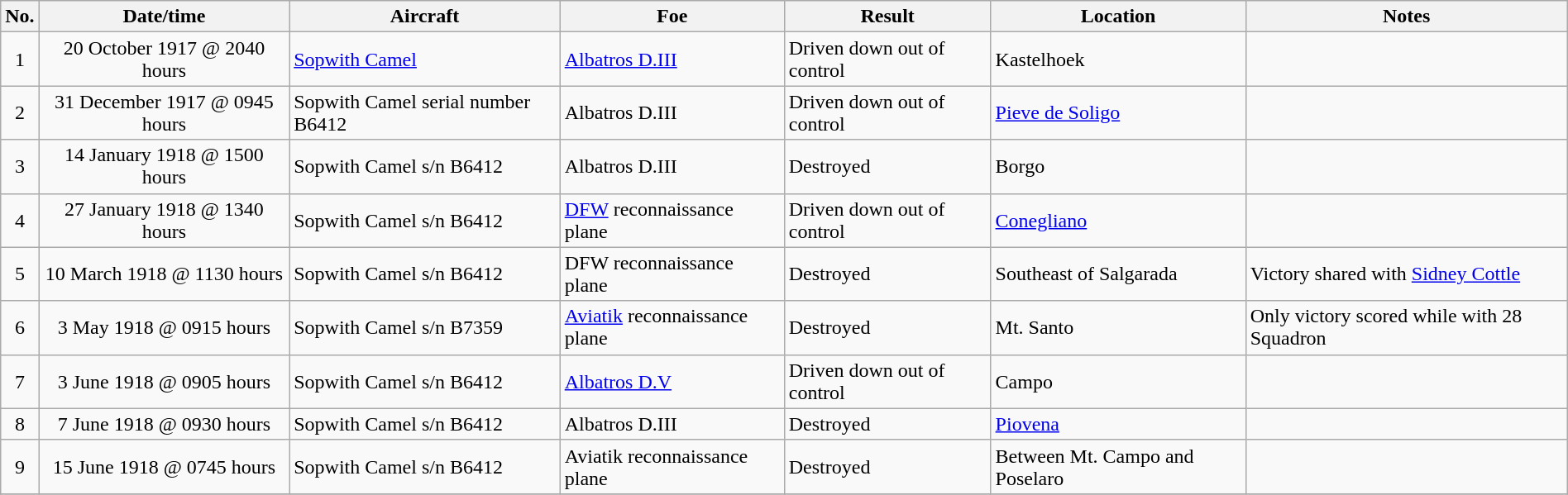<table class="wikitable" border="1" style="margin: 1em auto 1em auto">
<tr>
<th>No.</th>
<th>Date/time</th>
<th>Aircraft</th>
<th>Foe</th>
<th>Result</th>
<th>Location</th>
<th>Notes</th>
</tr>
<tr>
<td align="center">1</td>
<td align="center">20 October 1917 @ 2040 hours</td>
<td><a href='#'>Sopwith Camel</a></td>
<td><a href='#'>Albatros D.III</a></td>
<td>Driven down out of control</td>
<td>Kastelhoek</td>
<td></td>
</tr>
<tr>
<td align="center">2</td>
<td align="center">31 December 1917 @ 0945 hours</td>
<td>Sopwith Camel serial number B6412</td>
<td>Albatros D.III</td>
<td>Driven down out of control</td>
<td><a href='#'>Pieve de Soligo</a></td>
<td></td>
</tr>
<tr>
<td align="center">3</td>
<td align="center">14 January 1918 @ 1500 hours</td>
<td>Sopwith Camel s/n B6412</td>
<td>Albatros D.III</td>
<td>Destroyed</td>
<td>Borgo</td>
<td></td>
</tr>
<tr>
<td align="center">4</td>
<td align="center">27 January 1918 @ 1340 hours</td>
<td>Sopwith Camel s/n B6412</td>
<td><a href='#'>DFW</a> reconnaissance plane</td>
<td>Driven down out of control</td>
<td><a href='#'>Conegliano</a></td>
<td></td>
</tr>
<tr>
<td align="center">5</td>
<td align="center">10 March 1918 @ 1130 hours</td>
<td>Sopwith Camel s/n B6412</td>
<td>DFW reconnaissance plane</td>
<td>Destroyed</td>
<td>Southeast of Salgarada</td>
<td>Victory shared with <a href='#'>Sidney Cottle</a></td>
</tr>
<tr>
<td align="center">6</td>
<td align="center">3 May 1918 @ 0915 hours</td>
<td>Sopwith Camel s/n B7359</td>
<td><a href='#'>Aviatik</a> reconnaissance plane</td>
<td>Destroyed</td>
<td>Mt. Santo</td>
<td>Only victory scored while with 28 Squadron</td>
</tr>
<tr>
<td align="center">7</td>
<td align="center">3 June 1918 @ 0905 hours</td>
<td>Sopwith Camel s/n B6412</td>
<td><a href='#'>Albatros D.V</a></td>
<td>Driven down out of control</td>
<td>Campo</td>
<td></td>
</tr>
<tr>
<td align="center">8</td>
<td align="center">7 June 1918 @ 0930 hours</td>
<td>Sopwith Camel s/n B6412</td>
<td>Albatros D.III</td>
<td>Destroyed</td>
<td><a href='#'>Piovena</a></td>
<td></td>
</tr>
<tr>
<td align="center">9</td>
<td align="center">15 June 1918 @ 0745 hours</td>
<td>Sopwith Camel s/n B6412</td>
<td>Aviatik reconnaissance plane</td>
<td>Destroyed</td>
<td>Between Mt. Campo and Poselaro</td>
<td></td>
</tr>
<tr>
</tr>
</table>
